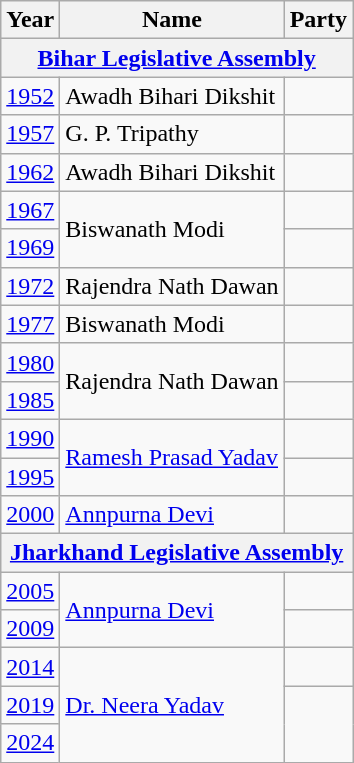<table class="wikitable sortable">
<tr>
<th>Year</th>
<th>Name</th>
<th colspan=2>Party</th>
</tr>
<tr>
<th colspan=4><a href='#'>Bihar Legislative Assembly</a></th>
</tr>
<tr>
<td><a href='#'>1952</a></td>
<td>Awadh Bihari Dikshit</td>
<td></td>
</tr>
<tr>
<td><a href='#'>1957</a></td>
<td>G. P. Tripathy</td>
<td></td>
</tr>
<tr>
<td><a href='#'>1962</a></td>
<td>Awadh Bihari Dikshit</td>
<td></td>
</tr>
<tr>
<td><a href='#'>1967</a></td>
<td rowspan=2>Biswanath Modi</td>
<td></td>
</tr>
<tr>
<td><a href='#'>1969</a></td>
</tr>
<tr>
<td><a href='#'>1972</a></td>
<td>Rajendra Nath Dawan</td>
<td></td>
</tr>
<tr>
<td><a href='#'>1977</a></td>
<td>Biswanath Modi</td>
<td></td>
</tr>
<tr>
<td><a href='#'>1980</a></td>
<td rowspan=2>Rajendra Nath Dawan</td>
<td></td>
</tr>
<tr>
<td><a href='#'>1985</a></td>
</tr>
<tr>
<td><a href='#'>1990</a></td>
<td rowspan=2><a href='#'>Ramesh Prasad Yadav</a></td>
<td></td>
</tr>
<tr>
<td><a href='#'>1995</a></td>
</tr>
<tr>
<td><a href='#'>2000</a></td>
<td><a href='#'>Annpurna Devi</a></td>
<td></td>
</tr>
<tr>
<th colspan=4><a href='#'>Jharkhand Legislative Assembly</a></th>
</tr>
<tr>
<td><a href='#'>2005</a></td>
<td rowspan=2><a href='#'>Annpurna Devi</a></td>
<td></td>
</tr>
<tr>
<td><a href='#'>2009</a></td>
</tr>
<tr>
<td><a href='#'>2014</a></td>
<td rowspan=3><a href='#'>Dr. Neera Yadav</a></td>
<td></td>
</tr>
<tr>
<td><a href='#'>2019</a></td>
</tr>
<tr>
<td><a href='#'>2024</a></td>
</tr>
</table>
